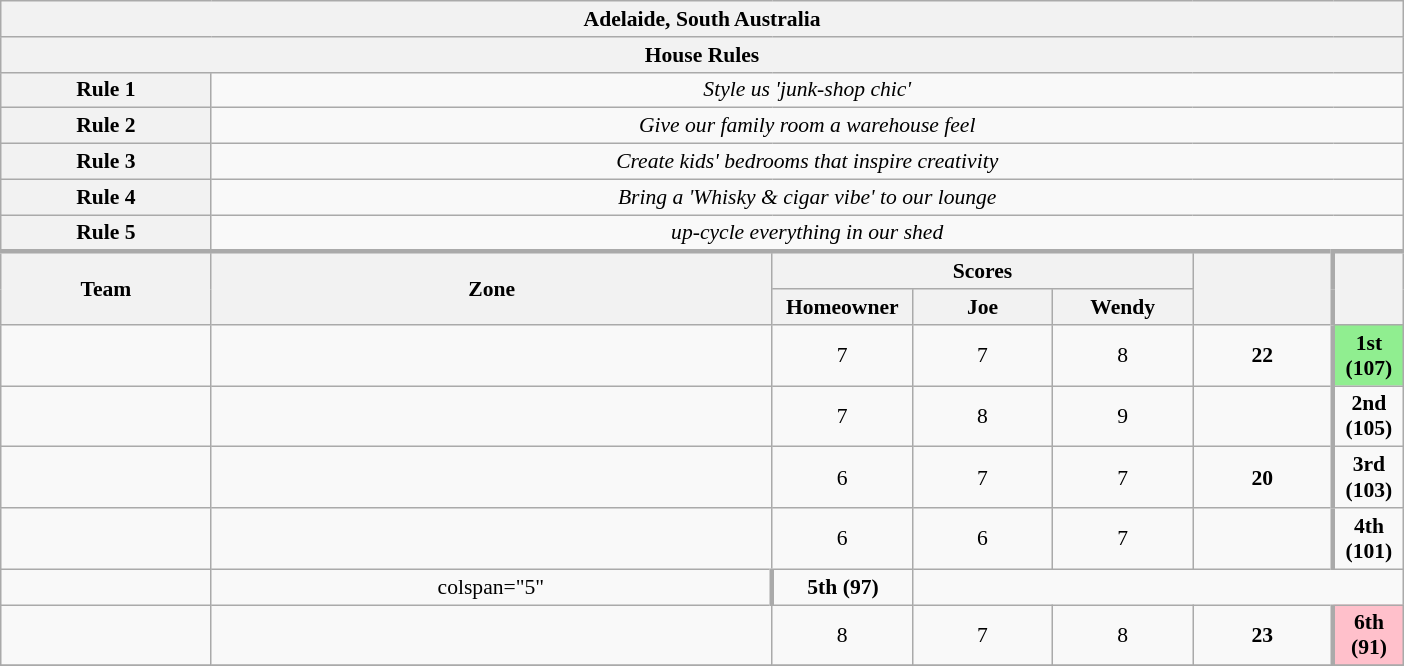<table class="wikitable plainrowheaders" style="text-align:center; font-size:90%; width:65em;">
<tr>
<th colspan="7" >Adelaide, South Australia</th>
</tr>
<tr>
<th colspan="7">House Rules</th>
</tr>
<tr>
<th>Rule 1</th>
<td colspan="6"><em>Style us 'junk-shop chic' </em></td>
</tr>
<tr>
<th>Rule 2</th>
<td colspan="6"><em>Give our family room a warehouse feel</em></td>
</tr>
<tr>
<th>Rule 3</th>
<td colspan="6"><em>Create kids' bedrooms that inspire creativity</em></td>
</tr>
<tr>
<th>Rule 4</th>
<td colspan="6"><em>Bring a 'Whisky & cigar vibe' to our lounge</em></td>
</tr>
<tr>
<th>Rule 5</th>
<td colspan="6"><em>up-cycle everything in our shed</em></td>
</tr>
<tr style="border-top:3px solid #aaa;">
<th rowspan="2">Team</th>
<th rowspan="2" style="width:40%;">Zone</th>
<th colspan="3" style="width:40%;">Scores</th>
<th rowspan="2" style="width:10%;"></th>
<th rowspan="2" style="width:10%; border-left:3px solid #aaa;"></th>
</tr>
<tr>
<th style="width:10%;">Homeowner</th>
<th style="width:10%;">Joe</th>
<th style="width:10%;">Wendy</th>
</tr>
<tr>
<td style="width:15%;"></td>
<td></td>
<td>7</td>
<td>7</td>
<td>8</td>
<td><strong>22</strong></td>
<td style="border-left:3px solid #aaa;" bgcolor="lightgreen"><strong>1st (107)</strong></td>
</tr>
<tr>
<td style="width:15%;"></td>
<td></td>
<td>7</td>
<td>8</td>
<td>9</td>
<td></td>
<td style="border-left:3px solid #aaa;"><strong>2nd (105)</strong></td>
</tr>
<tr>
<td style="width:15%;"></td>
<td></td>
<td>6</td>
<td>7</td>
<td>7</td>
<td><strong>20</strong></td>
<td style="border-left:3px solid #aaa;"><strong>3rd (103)</strong></td>
</tr>
<tr>
<td style="width:15%;"></td>
<td></td>
<td>6</td>
<td>6</td>
<td>7</td>
<td></td>
<td style="border-left:3px solid #aaa;"><strong>4th (101)</strong></td>
</tr>
<tr>
<td style="width:15%;"></td>
<td>colspan="5" </td>
<td style="border-left:3px solid #aaa;"><strong>5th (97)</strong></td>
</tr>
<tr>
<td style="width:15%;"></td>
<td></td>
<td>8</td>
<td>7</td>
<td>8</td>
<td><strong>23</strong></td>
<td style="border-left:3px solid #aaa;" bgcolor="pink"><strong>6th (91)</strong></td>
</tr>
<tr>
</tr>
</table>
